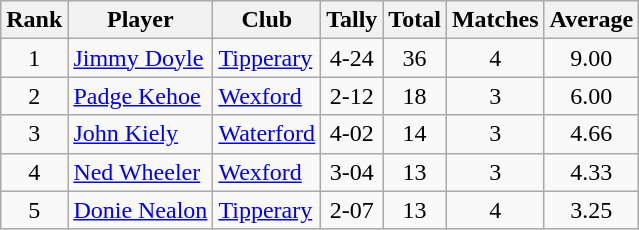<table class="wikitable">
<tr>
<th>Rank</th>
<th>Player</th>
<th>Club</th>
<th>Tally</th>
<th>Total</th>
<th>Matches</th>
<th>Average</th>
</tr>
<tr>
<td rowspan=1 align=center>1</td>
<td><a href='#'>Jimmy Doyle</a></td>
<td><a href='#'>Tipperary</a></td>
<td align=center>4-24</td>
<td align=center>36</td>
<td align=center>4</td>
<td align=center>9.00</td>
</tr>
<tr>
<td rowspan=1 align=center>2</td>
<td><a href='#'>Padge Kehoe</a></td>
<td><a href='#'>Wexford</a></td>
<td align=center>2-12</td>
<td align=center>18</td>
<td align=center>3</td>
<td align=center>6.00</td>
</tr>
<tr>
<td rowspan=1 align=center>3</td>
<td><a href='#'>John Kiely</a></td>
<td><a href='#'>Waterford</a></td>
<td align=center>4-02</td>
<td align=center>14</td>
<td align=center>3</td>
<td align=center>4.66</td>
</tr>
<tr>
<td rowspan=1 align=center>4</td>
<td><a href='#'>Ned Wheeler</a></td>
<td><a href='#'>Wexford</a></td>
<td align=center>3-04</td>
<td align=center>13</td>
<td align=center>3</td>
<td align=center>4.33</td>
</tr>
<tr>
<td rowspan=1 align=center>5</td>
<td><a href='#'>Donie Nealon</a></td>
<td><a href='#'>Tipperary</a></td>
<td align=center>2-07</td>
<td align=center>13</td>
<td align=center>4</td>
<td align=center>3.25</td>
</tr>
</table>
